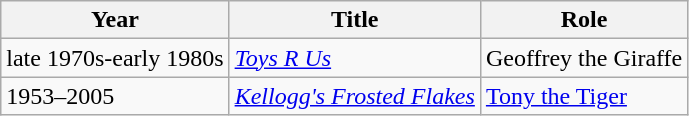<table class="wikitable sortable">
<tr>
<th>Year</th>
<th>Title</th>
<th>Role</th>
</tr>
<tr>
<td>late 1970s-early 1980s</td>
<td><em><a href='#'>Toys R Us</a></em></td>
<td>Geoffrey the Giraffe</td>
</tr>
<tr>
<td>1953–2005</td>
<td><em><a href='#'>Kellogg's Frosted Flakes</a></em></td>
<td><a href='#'>Tony the Tiger</a></td>
</tr>
</table>
